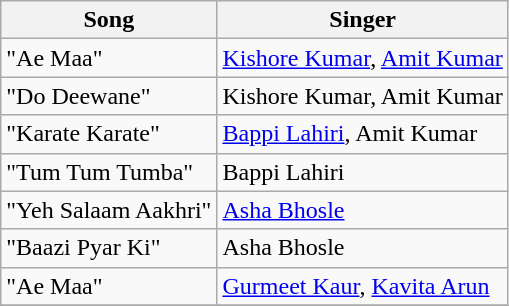<table class="wikitable">
<tr>
<th>Song</th>
<th>Singer</th>
</tr>
<tr>
<td>"Ae Maa"</td>
<td><a href='#'>Kishore Kumar</a>, <a href='#'>Amit Kumar</a></td>
</tr>
<tr>
<td>"Do Deewane"</td>
<td>Kishore Kumar, Amit Kumar</td>
</tr>
<tr>
<td>"Karate Karate"</td>
<td><a href='#'>Bappi Lahiri</a>, Amit Kumar</td>
</tr>
<tr>
<td>"Tum Tum Tumba"</td>
<td>Bappi Lahiri</td>
</tr>
<tr>
<td>"Yeh Salaam Aakhri"</td>
<td><a href='#'>Asha Bhosle</a></td>
</tr>
<tr>
<td>"Baazi Pyar Ki"</td>
<td>Asha Bhosle</td>
</tr>
<tr>
<td>"Ae Maa"</td>
<td><a href='#'>Gurmeet Kaur</a>, <a href='#'>Kavita Arun</a></td>
</tr>
<tr>
</tr>
</table>
